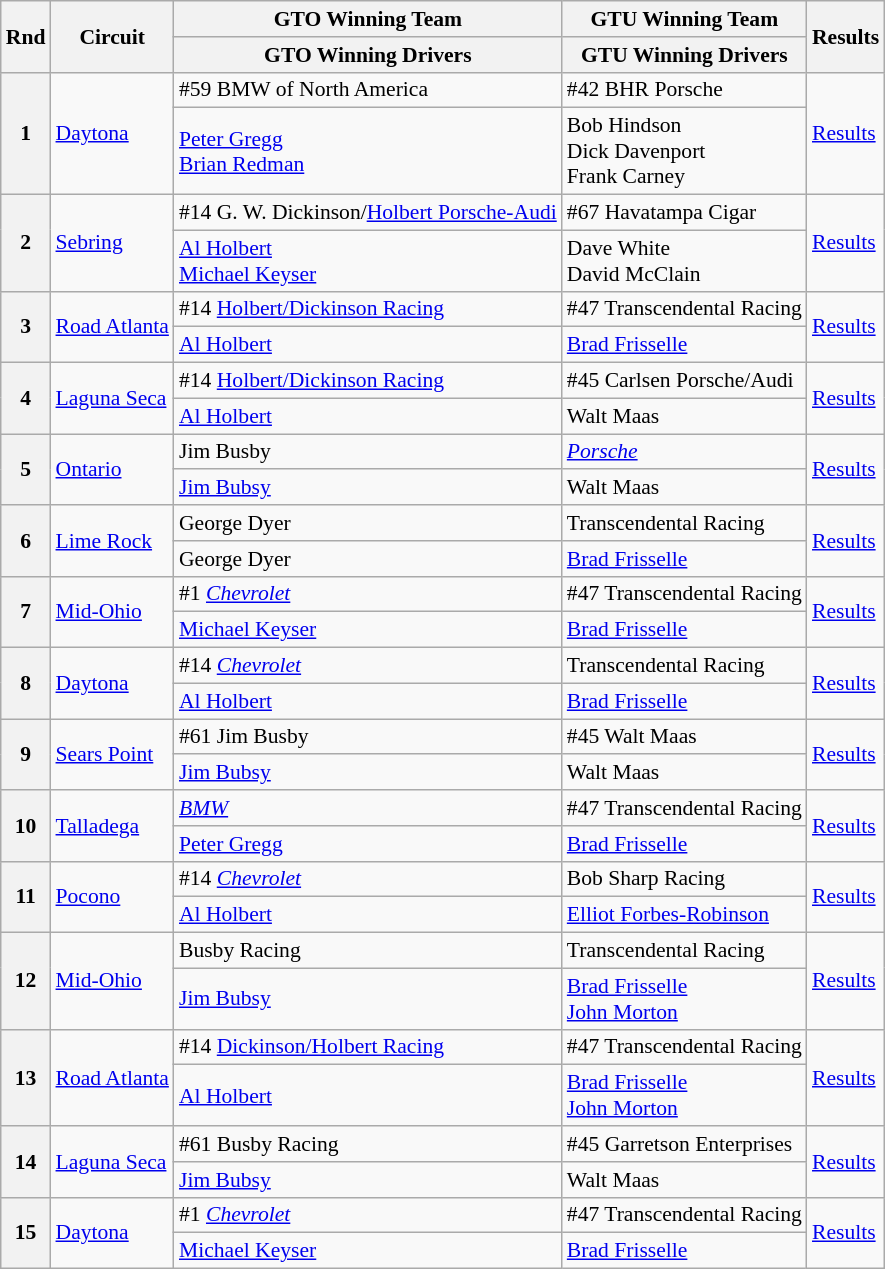<table class="wikitable" style="font-size: 90%;">
<tr>
<th rowspan=2>Rnd</th>
<th rowspan=2>Circuit</th>
<th>GTO Winning Team</th>
<th>GTU Winning Team</th>
<th rowspan=2>Results</th>
</tr>
<tr>
<th>GTO Winning Drivers</th>
<th>GTU Winning Drivers</th>
</tr>
<tr>
<th rowspan=2>1</th>
<td rowspan=2><a href='#'>Daytona</a></td>
<td>#59 BMW of North America</td>
<td>#42 BHR Porsche</td>
<td rowspan=2><a href='#'>Results</a></td>
</tr>
<tr>
<td> <a href='#'>Peter Gregg</a><br> <a href='#'>Brian Redman</a></td>
<td> Bob Hindson<br> Dick Davenport<br> Frank Carney</td>
</tr>
<tr>
<th rowspan=2>2</th>
<td rowspan=2><a href='#'>Sebring</a></td>
<td>#14 G. W. Dickinson/<a href='#'>Holbert Porsche-Audi</a></td>
<td>#67 Havatampa Cigar</td>
<td rowspan=2><a href='#'>Results</a></td>
</tr>
<tr>
<td> <a href='#'>Al Holbert</a><br> <a href='#'>Michael Keyser</a></td>
<td> Dave White<br> David McClain</td>
</tr>
<tr>
<th rowspan=2>3</th>
<td rowspan=2><a href='#'>Road Atlanta</a></td>
<td>#14 <a href='#'>Holbert/Dickinson Racing</a></td>
<td>#47 Transcendental Racing</td>
<td rowspan=2><a href='#'>Results</a></td>
</tr>
<tr>
<td> <a href='#'>Al Holbert</a></td>
<td> <a href='#'>Brad Frisselle</a></td>
</tr>
<tr>
<th rowspan=2>4</th>
<td rowspan=2><a href='#'>Laguna Seca</a></td>
<td>#14 <a href='#'>Holbert/Dickinson Racing</a></td>
<td>#45 Carlsen Porsche/Audi</td>
<td rowspan=2><a href='#'>Results</a></td>
</tr>
<tr>
<td> <a href='#'>Al Holbert</a></td>
<td> Walt Maas</td>
</tr>
<tr>
<th rowspan=2>5</th>
<td rowspan=2><a href='#'>Ontario</a></td>
<td>Jim Busby</td>
<td><em><a href='#'>Porsche</a></em></td>
<td rowspan=2><a href='#'>Results</a></td>
</tr>
<tr>
<td> <a href='#'>Jim Bubsy</a></td>
<td> Walt Maas</td>
</tr>
<tr>
<th rowspan=2>6</th>
<td rowspan=2><a href='#'>Lime Rock</a></td>
<td>George Dyer</td>
<td>Transcendental Racing</td>
<td rowspan=2><a href='#'>Results</a></td>
</tr>
<tr>
<td> George Dyer</td>
<td> <a href='#'>Brad Frisselle</a></td>
</tr>
<tr>
<th rowspan=2>7</th>
<td rowspan=2><a href='#'>Mid-Ohio</a></td>
<td>#1 <em><a href='#'>Chevrolet</a></em></td>
<td>#47 Transcendental Racing</td>
<td rowspan=2><a href='#'>Results</a></td>
</tr>
<tr>
<td> <a href='#'>Michael Keyser</a></td>
<td> <a href='#'>Brad Frisselle</a></td>
</tr>
<tr>
<th rowspan=2>8</th>
<td rowspan=2><a href='#'>Daytona</a></td>
<td>#14 <em><a href='#'>Chevrolet</a></em></td>
<td>Transcendental Racing</td>
<td rowspan=2><a href='#'>Results</a></td>
</tr>
<tr>
<td> <a href='#'>Al Holbert</a></td>
<td> <a href='#'>Brad Frisselle</a></td>
</tr>
<tr>
<th rowspan=2>9</th>
<td rowspan=2><a href='#'>Sears Point</a></td>
<td>#61 Jim Busby</td>
<td>#45 Walt Maas</td>
<td rowspan=2><a href='#'>Results</a></td>
</tr>
<tr>
<td> <a href='#'>Jim Bubsy</a></td>
<td> Walt Maas</td>
</tr>
<tr>
<th rowspan=2>10</th>
<td rowspan=2><a href='#'>Talladega</a></td>
<td><em><a href='#'>BMW</a></em></td>
<td>#47 Transcendental Racing</td>
<td rowspan=2><a href='#'>Results</a></td>
</tr>
<tr>
<td> <a href='#'>Peter Gregg</a></td>
<td> <a href='#'>Brad Frisselle</a></td>
</tr>
<tr>
<th rowspan=2>11</th>
<td rowspan=2><a href='#'>Pocono</a></td>
<td>#14 <em><a href='#'>Chevrolet</a></em></td>
<td>Bob Sharp Racing</td>
<td rowspan=2><a href='#'>Results</a></td>
</tr>
<tr>
<td> <a href='#'>Al Holbert</a></td>
<td> <a href='#'>Elliot Forbes-Robinson</a></td>
</tr>
<tr>
<th rowspan=2>12</th>
<td rowspan=2><a href='#'>Mid-Ohio</a></td>
<td>Busby Racing</td>
<td>Transcendental Racing</td>
<td rowspan=2><a href='#'>Results</a></td>
</tr>
<tr>
<td> <a href='#'>Jim Bubsy</a></td>
<td> <a href='#'>Brad Frisselle</a><br> <a href='#'>John Morton</a></td>
</tr>
<tr>
<th rowspan=2>13</th>
<td rowspan=2><a href='#'>Road Atlanta</a></td>
<td>#14 <a href='#'>Dickinson/Holbert Racing</a></td>
<td>#47 Transcendental Racing</td>
<td rowspan=2><a href='#'>Results</a></td>
</tr>
<tr>
<td> <a href='#'>Al Holbert</a></td>
<td> <a href='#'>Brad Frisselle</a><br> <a href='#'>John Morton</a></td>
</tr>
<tr>
<th rowspan=2>14</th>
<td rowspan=2><a href='#'>Laguna Seca</a></td>
<td>#61 Busby Racing</td>
<td>#45 Garretson Enterprises</td>
<td rowspan=2><a href='#'>Results</a></td>
</tr>
<tr>
<td> <a href='#'>Jim Bubsy</a></td>
<td> Walt Maas</td>
</tr>
<tr>
<th rowspan=2>15</th>
<td rowspan=2><a href='#'>Daytona</a></td>
<td>#1 <em><a href='#'>Chevrolet</a></em></td>
<td>#47 Transcendental Racing</td>
<td rowspan=2><a href='#'>Results</a></td>
</tr>
<tr>
<td> <a href='#'>Michael Keyser</a></td>
<td> <a href='#'>Brad Frisselle</a></td>
</tr>
</table>
